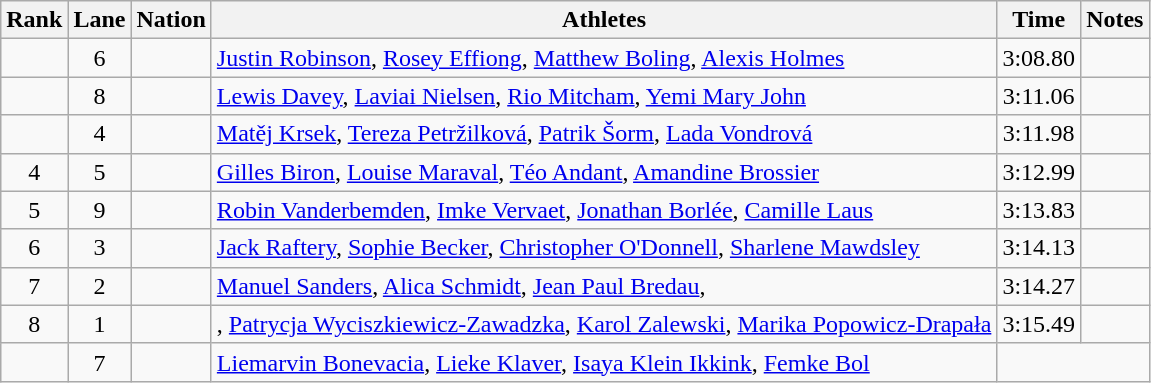<table class="wikitable sortable" style="text-align:center">
<tr>
<th>Rank</th>
<th>Lane</th>
<th align="left">Nation</th>
<th align="left">Athletes</th>
<th>Time</th>
<th>Notes</th>
</tr>
<tr>
<td></td>
<td>6</td>
<td align="left"></td>
<td align="left"><a href='#'>Justin Robinson</a>, <a href='#'>Rosey Effiong</a>, <a href='#'>Matthew Boling</a>, <a href='#'>Alexis Holmes</a></td>
<td>3:08.80</td>
<td></td>
</tr>
<tr>
<td></td>
<td>8</td>
<td align="left"></td>
<td align="left"><a href='#'>Lewis Davey</a>, <a href='#'>Laviai Nielsen</a>, <a href='#'>Rio Mitcham</a>, <a href='#'>Yemi Mary John</a></td>
<td>3:11.06</td>
<td></td>
</tr>
<tr>
<td></td>
<td>4</td>
<td align="left"></td>
<td align="left"><a href='#'>Matěj Krsek</a>, <a href='#'>Tereza Petržilková</a>, <a href='#'>Patrik Šorm</a>, <a href='#'>Lada Vondrová</a></td>
<td>3:11.98</td>
<td></td>
</tr>
<tr>
<td>4</td>
<td>5</td>
<td align="left"></td>
<td align="left"><a href='#'>Gilles Biron</a>, <a href='#'>Louise Maraval</a>, <a href='#'>Téo Andant</a>, <a href='#'>Amandine Brossier</a></td>
<td>3:12.99</td>
<td></td>
</tr>
<tr>
<td>5</td>
<td>9</td>
<td align="left"></td>
<td align="left"><a href='#'>Robin Vanderbemden</a>, <a href='#'>Imke Vervaet</a>, <a href='#'>Jonathan Borlée</a>, <a href='#'>Camille Laus</a></td>
<td>3:13.83</td>
<td></td>
</tr>
<tr>
<td>6</td>
<td>3</td>
<td align="left"></td>
<td align="left"><a href='#'>Jack Raftery</a>, <a href='#'>Sophie Becker</a>, <a href='#'>Christopher O'Donnell</a>, <a href='#'>Sharlene Mawdsley</a></td>
<td>3:14.13</td>
<td></td>
</tr>
<tr>
<td>7</td>
<td>2</td>
<td align="left"></td>
<td align="left"><a href='#'>Manuel Sanders</a>, <a href='#'>Alica Schmidt</a>, <a href='#'>Jean Paul Bredau</a>, </td>
<td>3:14.27</td>
<td></td>
</tr>
<tr>
<td>8</td>
<td>1</td>
<td align="left"></td>
<td align="left">, <a href='#'>Patrycja Wyciszkiewicz-Zawadzka</a>, <a href='#'>Karol Zalewski</a>, <a href='#'>Marika Popowicz-Drapała</a></td>
<td>3:15.49</td>
<td></td>
</tr>
<tr>
<td></td>
<td>7</td>
<td align="left"></td>
<td align="left"><a href='#'>Liemarvin Bonevacia</a>, <a href='#'>Lieke Klaver</a>, <a href='#'>Isaya Klein Ikkink</a>, <a href='#'>Femke Bol</a></td>
<td colspan=2></td>
</tr>
</table>
